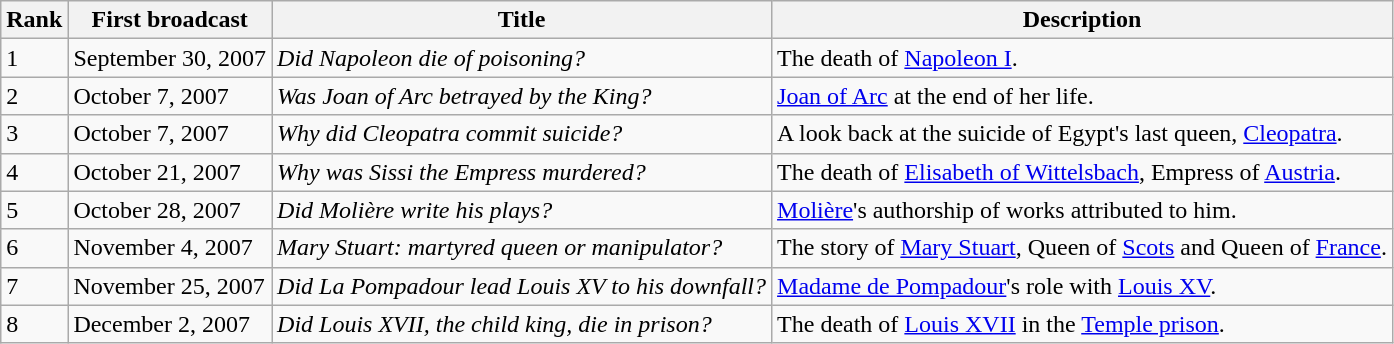<table class="wikitable">
<tr>
<th>Rank</th>
<th>First broadcast</th>
<th>Title</th>
<th>Description</th>
</tr>
<tr>
<td>1</td>
<td>September 30, 2007</td>
<td><em>Did Napoleon die of poisoning?</em></td>
<td>The death of <a href='#'>Napoleon I</a>.</td>
</tr>
<tr>
<td>2</td>
<td>October 7, 2007</td>
<td><em>Was Joan of Arc betrayed by the King?</em></td>
<td><a href='#'>Joan of Arc</a> at the end of her life.</td>
</tr>
<tr>
<td>3</td>
<td>October 7, 2007</td>
<td><em>Why did Cleopatra commit suicide?</em></td>
<td>A look back at the suicide of Egypt's last queen, <a href='#'>Cleopatra</a>.</td>
</tr>
<tr>
<td>4</td>
<td>October 21, 2007</td>
<td><em>Why was Sissi the Empress murdered?</em></td>
<td>The death of <a href='#'>Elisabeth of Wittelsbach</a>, Empress of <a href='#'>Austria</a>.</td>
</tr>
<tr>
<td>5</td>
<td>October 28, 2007</td>
<td><em>Did Molière write his plays?</em></td>
<td><a href='#'>Molière</a>'s authorship of works attributed to him.</td>
</tr>
<tr>
<td>6</td>
<td>November 4, 2007</td>
<td><em>Mary Stuart: martyred queen or manipulator?</em></td>
<td>The story of <a href='#'>Mary Stuart</a>, Queen of <a href='#'>Scots</a> and Queen of <a href='#'>France</a>.</td>
</tr>
<tr>
<td>7</td>
<td>November 25, 2007</td>
<td><em>Did La Pompadour lead Louis XV to his downfall?</em></td>
<td><a href='#'>Madame de Pompadour</a>'s role with <a href='#'>Louis XV</a>.</td>
</tr>
<tr>
<td>8</td>
<td>December 2, 2007</td>
<td><em>Did Louis XVII, the child king, die in prison?</em></td>
<td>The death of <a href='#'>Louis XVII</a> in the <a href='#'>Temple prison</a>.</td>
</tr>
</table>
